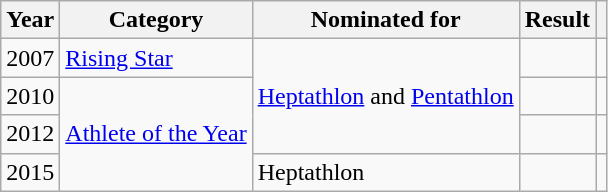<table class="wikitable plainrowheaders">
<tr>
<th scope="col">Year</th>
<th scope="col">Category</th>
<th scope="col">Nominated for</th>
<th scope="col">Result</th>
<th scope="col"></th>
</tr>
<tr>
<td>2007</td>
<td><a href='#'>Rising Star</a></td>
<td rowspan = "3"><a href='#'>Heptathlon</a> and <a href='#'>Pentathlon</a></td>
<td></td>
<td></td>
</tr>
<tr>
<td>2010</td>
<td rowspan = "3"><a href='#'>Athlete of the Year</a></td>
<td></td>
<td></td>
</tr>
<tr>
<td>2012</td>
<td></td>
<td></td>
</tr>
<tr>
<td>2015</td>
<td>Heptathlon</td>
<td></td>
<td></td>
</tr>
</table>
